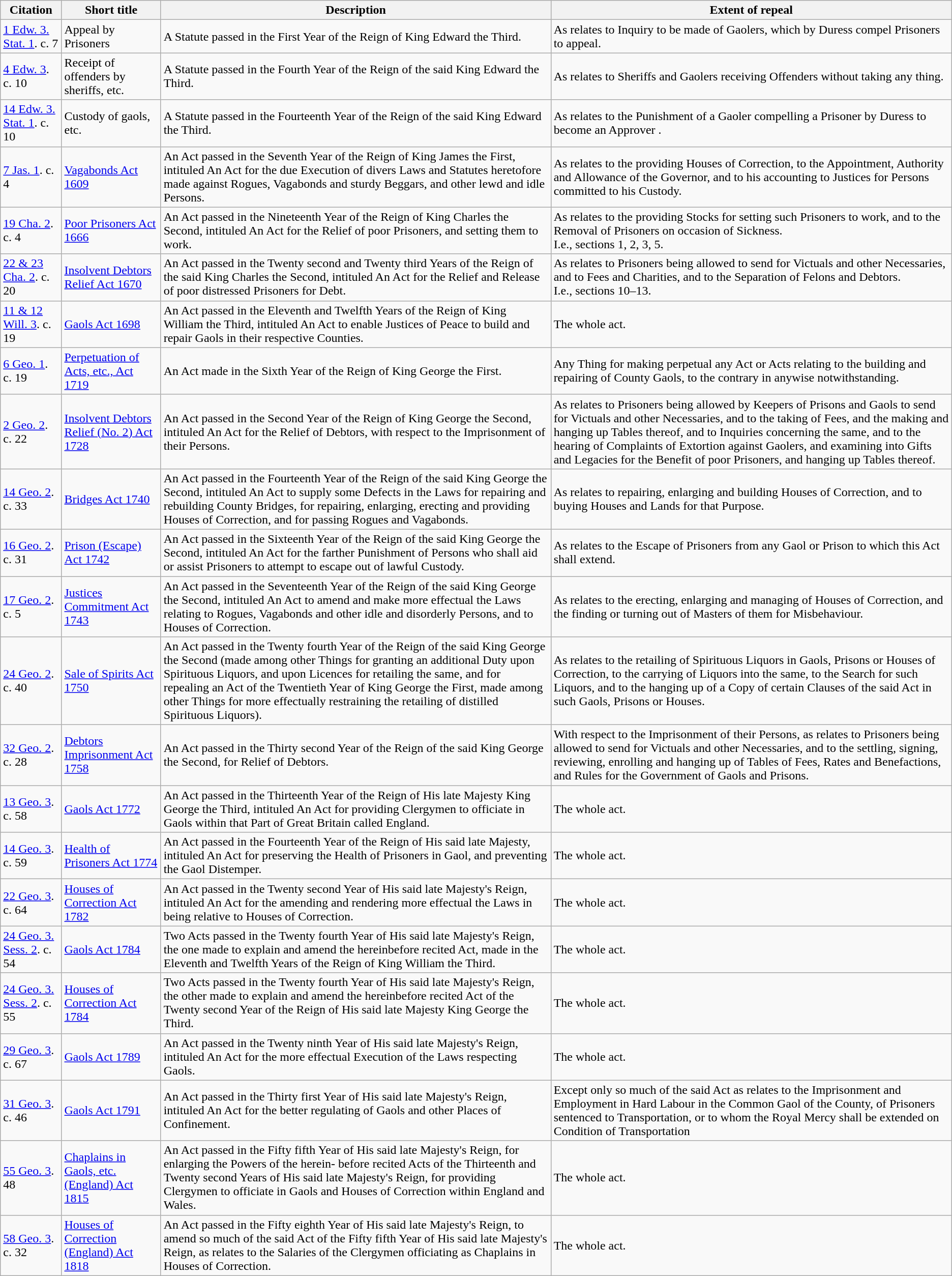<table class="wikitable">
<tr>
<th>Citation</th>
<th>Short title</th>
<th>Description</th>
<th>Extent of repeal</th>
</tr>
<tr>
<td><a href='#'>1 Edw. 3. Stat. 1</a>. c. 7</td>
<td>Appeal by Prisoners</td>
<td>A Statute passed in the First Year of the Reign of King Edward the Third.</td>
<td>As relates to Inquiry to be made of Gaolers, which by Duress compel Prisoners to appeal.</td>
</tr>
<tr>
<td><a href='#'>4 Edw. 3</a>. c. 10</td>
<td>Receipt of offenders by sheriffs, etc.</td>
<td>A Statute passed in the Fourth Year of the Reign of the said King Edward the Third.</td>
<td>As relates to Sheriffs and Gaolers receiving Offenders without taking any thing.</td>
</tr>
<tr>
<td><a href='#'>14 Edw. 3. Stat. 1</a>. c. 10</td>
<td>Custody of gaols, etc.</td>
<td>A Statute passed in the Fourteenth Year of the Reign of the said King Edward the Third.</td>
<td>As relates to the Punishment of a Gaoler compelling a Prisoner by Duress to become an Approver .</td>
</tr>
<tr>
<td><a href='#'>7 Jas. 1</a>. c. 4</td>
<td><a href='#'>Vagabonds Act 1609</a></td>
<td>An Act passed in the Seventh Year of the Reign of King James the First, intituled An Act for the due Execution of divers Laws and Statutes heretofore made against Rogues, Vagabonds and sturdy Beggars, and other lewd and idle Persons.</td>
<td>As relates to the providing Houses of Correction, to the Appointment, Authority and Allowance of the Governor, and to his accounting to Justices for Persons committed to his Custody.</td>
</tr>
<tr>
<td><a href='#'>19 Cha. 2</a>. c. 4</td>
<td><a href='#'>Poor Prisoners Act 1666</a></td>
<td>An Act passed in the Nineteenth Year of the Reign of King Charles the Second, intituled An Act for the Relief of poor Prisoners, and setting them to work.</td>
<td>As relates to the providing Stocks for setting such Prisoners to work, and to the Removal of Prisoners on occasion of Sickness.<br>I.e., sections 1, 2, 3, 5.</td>
</tr>
<tr>
<td><a href='#'>22 & 23 Cha. 2</a>. c. 20</td>
<td><a href='#'>Insolvent Debtors Relief Act 1670</a></td>
<td>An Act passed in the Twenty second and Twenty third Years of the Reign of the said King Charles the Second, intituled An Act for the Relief and Release of poor distressed Prisoners for Debt.</td>
<td>As relates to Prisoners being allowed to send for Victuals and other Necessaries, and to Fees and Charities, and to the Separation of Felons and Debtors.<br>I.e., sections 10–13.</td>
</tr>
<tr>
<td><a href='#'>11 & 12 Will. 3</a>. c. 19</td>
<td><a href='#'>Gaols Act 1698</a></td>
<td>An Act passed in the Eleventh and Twelfth Years of the Reign of King William the Third, intituled An Act to enable Justices of Peace to build and repair Gaols in their respective Counties.</td>
<td>The whole act.</td>
</tr>
<tr>
<td><a href='#'>6 Geo. 1</a>. c. 19</td>
<td><a href='#'>Perpetuation of Acts, etc., Act 1719</a></td>
<td>An Act made in the Sixth Year of the Reign of King George the First.</td>
<td>Any Thing for making perpetual any Act or Acts relating to the building and repairing of County Gaols, to the contrary in anywise notwithstanding.</td>
</tr>
<tr>
<td><a href='#'>2 Geo. 2</a>. c. 22</td>
<td><a href='#'>Insolvent Debtors Relief (No. 2) Act 1728</a></td>
<td>An Act passed in the Second Year of the Reign of King George the Second, intituled An Act for the Relief of Debtors, with respect to the Imprisonment of their Persons.</td>
<td>As relates to Prisoners being allowed by Keepers of Prisons and Gaols to send for Victuals and other Necessaries, and to the taking of Fees, and the making and hanging up Tables thereof, and to Inquiries concerning the same, and to the hearing of Complaints of Extortion against Gaolers, and examining into Gifts and Legacies for the Benefit of poor Prisoners, and hanging up Tables thereof.</td>
</tr>
<tr>
<td><a href='#'>14 Geo. 2</a>. c. 33</td>
<td><a href='#'>Bridges Act 1740</a></td>
<td>An Act passed in the Fourteenth Year of the Reign of the said King George the Second, intituled An Act to supply some Defects in the Laws for repairing and rebuilding County Bridges, for repairing, enlarging, erecting and providing Houses of Correction, and for passing Rogues and Vagabonds.</td>
<td>As relates to repairing, enlarging and building Houses of Correction, and to buying Houses and Lands for that Purpose.</td>
</tr>
<tr>
<td><a href='#'>16 Geo. 2</a>. c. 31</td>
<td><a href='#'>Prison (Escape) Act 1742</a></td>
<td>An Act passed in the Sixteenth Year of the Reign of the said King George the Second, intituled An Act for the farther Punishment of Persons who shall aid or assist Prisoners to attempt to escape out of lawful Custody.</td>
<td>As relates to the Escape of Prisoners from any Gaol or Prison to which this Act shall extend.</td>
</tr>
<tr>
<td><a href='#'>17 Geo. 2</a>. c. 5</td>
<td><a href='#'>Justices Commitment Act 1743</a></td>
<td>An Act passed in the Seventeenth Year of the Reign of the said King George the Second, intituled An Act to amend and make more effectual the Laws relating to Rogues, Vagabonds and other idle and disorderly Persons, and to Houses of Correction.</td>
<td>As relates to the erecting, enlarging and managing of Houses of Correction, and the finding or turning out of Masters of them for Misbehaviour.</td>
</tr>
<tr>
<td><a href='#'>24 Geo. 2</a>. c. 40</td>
<td><a href='#'>Sale of Spirits Act 1750</a></td>
<td>An Act passed in the Twenty fourth Year of the Reign of the said King George the Second (made among other Things for granting an additional Duty upon Spirituous Liquors, and upon Licences for retailing the same, and for repealing an Act of the Twentieth Year of King George the First, made among other Things for more effectually restraining the retailing of distilled Spirituous Liquors).</td>
<td>As relates to the retailing of Spirituous Liquors in Gaols, Prisons or Houses of Correction, to the carrying of Liquors into the same, to the Search for such Liquors, and to the hanging up of a Copy of certain Clauses of the said Act in such Gaols, Prisons or Houses.</td>
</tr>
<tr>
<td><a href='#'>32 Geo. 2</a>. c. 28</td>
<td><a href='#'>Debtors Imprisonment Act 1758</a></td>
<td>An Act passed in the Thirty second Year of the Reign of the said King George the Second, for Relief of Debtors.</td>
<td>With respect to the Imprisonment of their Persons, as relates to Prisoners being allowed to send for Victuals and other Necessaries, and to the settling, signing, reviewing, enrolling and hanging up of Tables of Fees, Rates and Benefactions, and Rules for the Government of Gaols and Prisons.</td>
</tr>
<tr>
<td><a href='#'>13 Geo. 3</a>. c. 58</td>
<td><a href='#'>Gaols Act 1772</a></td>
<td>An Act passed in the Thirteenth Year of the Reign of His late Majesty King George the Third, intituled An Act for providing Clergymen to officiate in Gaols within that Part of Great Britain called England.</td>
<td>The whole act.</td>
</tr>
<tr>
<td><a href='#'>14 Geo. 3</a>. c. 59</td>
<td><a href='#'>Health of Prisoners Act 1774</a></td>
<td>An Act passed in the Fourteenth Year of the Reign of His said late Majesty, intituled An Act for preserving the Health of Prisoners in Gaol, and preventing the Gaol Distemper.</td>
<td>The whole act.</td>
</tr>
<tr>
<td><a href='#'>22 Geo. 3</a>. c. 64</td>
<td><a href='#'>Houses of Correction Act 1782</a></td>
<td>An Act passed in the Twenty second Year of His said late Majesty's Reign, intituled An Act for the amending and rendering more effectual the Laws in being relative to Houses of Correction.</td>
<td>The whole act.</td>
</tr>
<tr>
<td><a href='#'>24 Geo. 3. Sess. 2</a>. c. 54</td>
<td><a href='#'>Gaols Act 1784</a></td>
<td>Two Acts passed in the Twenty fourth Year of His said late Majesty's Reign, the one made to explain and amend the hereinbefore recited Act, made in the Eleventh and Twelfth Years of the Reign of King William the Third.</td>
<td>The whole act.</td>
</tr>
<tr>
<td><a href='#'>24 Geo. 3. Sess. 2</a>. c. 55</td>
<td><a href='#'>Houses of Correction Act 1784</a></td>
<td>Two Acts passed in the Twenty fourth Year of His said late Majesty's Reign,  the other made to explain and amend the hereinbefore recited Act of the Twenty second Year of the Reign of His said late Majesty King George the Third.</td>
<td>The whole act.</td>
</tr>
<tr>
<td><a href='#'>29 Geo. 3</a>. c. 67</td>
<td><a href='#'>Gaols Act 1789</a></td>
<td>An Act passed in the Twenty ninth Year of His said late Majesty's Reign, intituled An Act for the more effectual Execution of the Laws respecting Gaols.</td>
<td>The whole act.</td>
</tr>
<tr>
<td><a href='#'>31 Geo. 3</a>. c. 46</td>
<td><a href='#'>Gaols Act 1791</a></td>
<td>An Act passed in the Thirty first Year of His said late Majesty's Reign, intituled An Act for the better regulating of Gaols and other Places of Confinement.</td>
<td>Except only so much of the said Act as relates to the Imprisonment and Employment in Hard Labour in the Common Gaol of the County, of Prisoners sentenced to Transportation, or to whom the Royal Mercy shall be extended on Condition of Transportation</td>
</tr>
<tr>
<td><a href='#'>55 Geo. 3</a>. 48</td>
<td><a href='#'>Chaplains in Gaols, etc. (England) Act 1815</a></td>
<td>An Act passed in the Fifty fifth Year of His said late Majesty's Reign, for enlarging the Powers of the herein- before recited Acts of the Thirteenth and Twenty second Years of His said late Majesty's Reign, for providing Clergymen to officiate in Gaols and Houses of Correction within England and Wales.</td>
<td>The whole act.</td>
</tr>
<tr>
<td><a href='#'>58 Geo. 3</a>. c. 32</td>
<td><a href='#'>Houses of Correction (England) Act 1818</a></td>
<td>An Act passed in the Fifty eighth Year of His said late Majesty's Reign, to amend so much of the said Act of the Fifty fifth Year of His said late Majesty's Reign, as relates to the Salaries of the Clergymen officiating as Chaplains in Houses of Correction.</td>
<td>The whole act.</td>
</tr>
</table>
